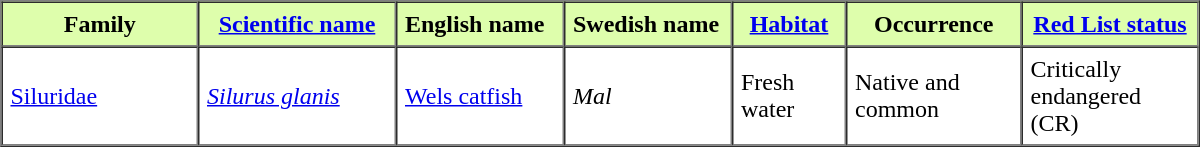<table style="width:800px" border=1 cellspacing=0 cellpadding=5>
<tr bgcolor="#defeac">
<th width=119>Family</th>
<th width=120><a href='#'>Scientific name</a></th>
<td width=100><strong>English name</strong></td>
<td width=100><strong>Swedish name</strong></td>
<th><a href='#'>Habitat</a></th>
<th width=105>Occurrence</th>
<th width=106 nowrap="nowrap"><a href='#'>Red List status</a></th>
</tr>
<tr>
<td><a href='#'>Siluridae</a></td>
<td><em><a href='#'>Silurus glanis</a></em></td>
<td><a href='#'>Wels catfish</a></td>
<td><em>Mal</em></td>
<td>Fresh water</td>
<td>Native and common</td>
<td>Critically endangered (CR)</td>
</tr>
</table>
